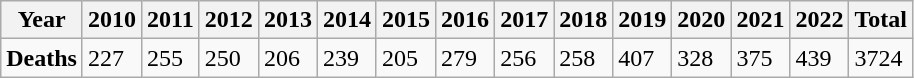<table class="wikitable">
<tr>
<th>Year</th>
<th>2010</th>
<th>2011</th>
<th>2012</th>
<th>2013</th>
<th>2014</th>
<th>2015</th>
<th>2016</th>
<th>2017</th>
<th>2018</th>
<th>2019</th>
<th>2020</th>
<th>2021</th>
<th>2022</th>
<th>Total</th>
</tr>
<tr>
<td><strong>Deaths</strong></td>
<td>227</td>
<td>255</td>
<td>250</td>
<td>206</td>
<td>239</td>
<td>205</td>
<td>279</td>
<td>256</td>
<td>258</td>
<td>407</td>
<td>328</td>
<td>375</td>
<td>439</td>
<td>3724</td>
</tr>
</table>
